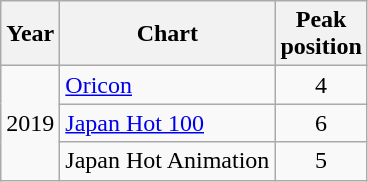<table class="wikitable">
<tr>
<th>Year</th>
<th>Chart</th>
<th>Peak<br>position</th>
</tr>
<tr>
<td rowspan="3">2019</td>
<td><a href='#'>Oricon</a></td>
<td style="text-align:center">4</td>
</tr>
<tr>
<td><a href='#'>Japan Hot 100</a></td>
<td style="text-align:center">6</td>
</tr>
<tr>
<td>Japan Hot Animation </td>
<td style="text-align:center">5</td>
</tr>
</table>
